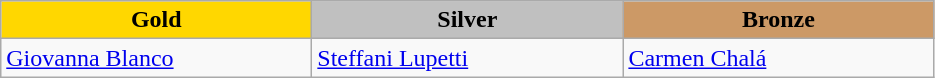<table class="wikitable" style="text-align:left">
<tr align="center">
<td width=200 bgcolor=gold><strong>Gold</strong></td>
<td width=200 bgcolor=silver><strong>Silver</strong></td>
<td width=200 bgcolor=CC9966><strong>Bronze</strong></td>
</tr>
<tr>
<td><a href='#'>Giovanna Blanco</a><br></td>
<td><a href='#'>Steffani Lupetti</a><br></td>
<td><a href='#'>Carmen Chalá</a><br></td>
</tr>
</table>
